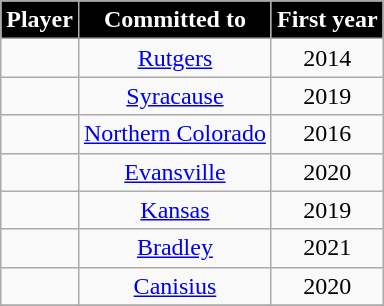<table class="wikitable" style="text-align:center;">
<tr>
<th style="color:white; background:black;">Player</th>
<th style="color:white; background:black;">Committed to</th>
<th style="color:white; background:black;">First year</th>
</tr>
<tr>
<td><strong></strong></td>
<td><a href='#'>Rutgers</a></td>
<td>2014</td>
</tr>
<tr>
<td></td>
<td><a href='#'>Syracause</a></td>
<td>2019</td>
</tr>
<tr>
<td></td>
<td><a href='#'>Northern Colorado</a></td>
<td>2016</td>
</tr>
<tr>
<td><strong></strong></td>
<td><a href='#'>Evansville</a></td>
<td>2020</td>
</tr>
<tr>
<td><strong></strong></td>
<td><a href='#'>Kansas</a></td>
<td>2019</td>
</tr>
<tr>
<td><strong></strong></td>
<td><a href='#'>Bradley</a></td>
<td>2021</td>
</tr>
<tr>
<td><strong></strong></td>
<td><a href='#'>Canisius</a></td>
<td>2020</td>
</tr>
<tr>
</tr>
</table>
